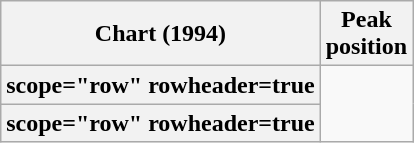<table class="wikitable sortable plainrowheaders">
<tr>
<th>Chart (1994)</th>
<th>Peak<br>position</th>
</tr>
<tr>
<th>scope="row" rowheader=true</th>
</tr>
<tr>
<th>scope="row" rowheader=true</th>
</tr>
</table>
